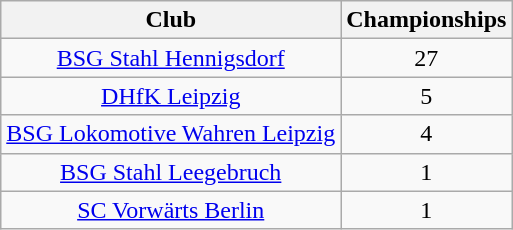<table class="wikitable">
<tr>
<th>Club</th>
<th>Championships</th>
</tr>
<tr align="center">
<td><a href='#'>BSG Stahl Hennigsdorf</a></td>
<td>27</td>
</tr>
<tr align="center">
<td><a href='#'>DHfK Leipzig</a></td>
<td>5</td>
</tr>
<tr align="center">
<td><a href='#'>BSG Lokomotive Wahren Leipzig</a></td>
<td>4</td>
</tr>
<tr align="center">
<td><a href='#'>BSG Stahl Leegebruch</a></td>
<td>1</td>
</tr>
<tr align="center">
<td><a href='#'>SC Vorwärts Berlin</a></td>
<td>1</td>
</tr>
</table>
